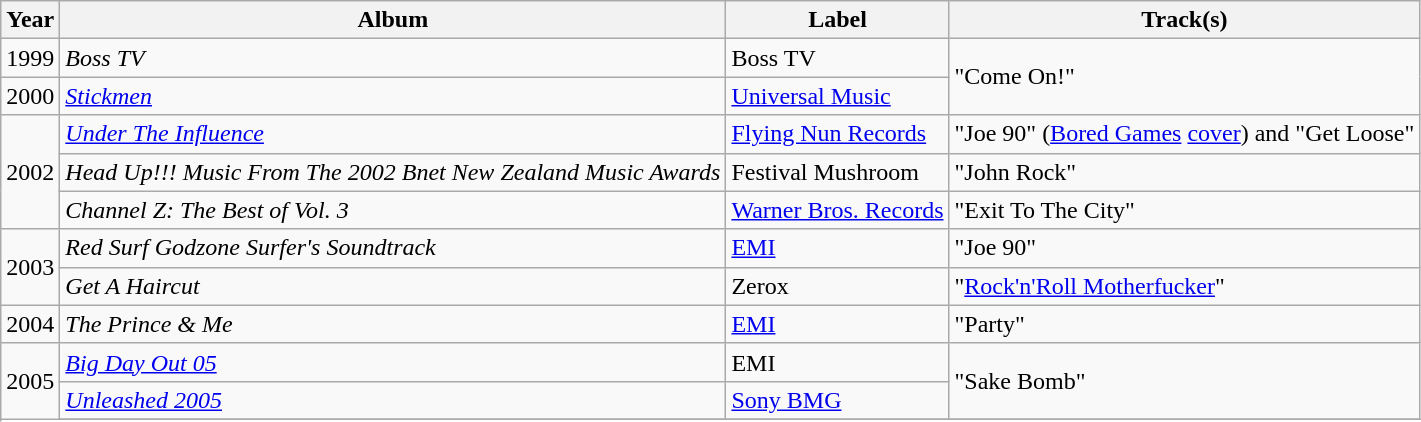<table class="wikitable">
<tr>
<th>Year</th>
<th>Album</th>
<th>Label</th>
<th>Track(s)</th>
</tr>
<tr>
<td>1999</td>
<td><em>Boss TV</em></td>
<td>Boss TV</td>
<td rowspan=2>"Come On!"</td>
</tr>
<tr>
<td>2000</td>
<td><em><a href='#'>Stickmen</a></em></td>
<td><a href='#'>Universal Music</a></td>
</tr>
<tr>
<td rowspan=3>2002</td>
<td><em><a href='#'>Under The Influence</a></em></td>
<td><a href='#'>Flying Nun Records</a></td>
<td>"Joe 90" (<a href='#'>Bored Games</a> <a href='#'>cover</a>) and "Get Loose"</td>
</tr>
<tr>
<td><em>Head Up!!! Music From The 2002 Bnet New Zealand Music Awards</em></td>
<td>Festival Mushroom</td>
<td>"John Rock"</td>
</tr>
<tr>
<td><em>Channel Z: The Best of Vol. 3</em></td>
<td><a href='#'>Warner Bros. Records</a></td>
<td>"Exit To The City"</td>
</tr>
<tr>
<td rowspan=2>2003</td>
<td><em>Red Surf Godzone Surfer's Soundtrack</em></td>
<td><a href='#'>EMI</a></td>
<td>"Joe 90"</td>
</tr>
<tr>
<td><em>Get A Haircut</em></td>
<td>Zerox</td>
<td>"<a href='#'>Rock'n'Roll Motherfucker</a>"</td>
</tr>
<tr>
<td>2004</td>
<td><em>The Prince & Me</em></td>
<td><a href='#'>EMI</a></td>
<td>"Party"</td>
</tr>
<tr>
<td rowspan=3>2005</td>
<td><em><a href='#'>Big Day Out 05</a></em></td>
<td>EMI</td>
<td rowspan=2>"Sake Bomb"</td>
</tr>
<tr>
<td><em><a href='#'>Unleashed 2005</a></em></td>
<td><a href='#'>Sony BMG</a></td>
</tr>
<tr>
</tr>
</table>
